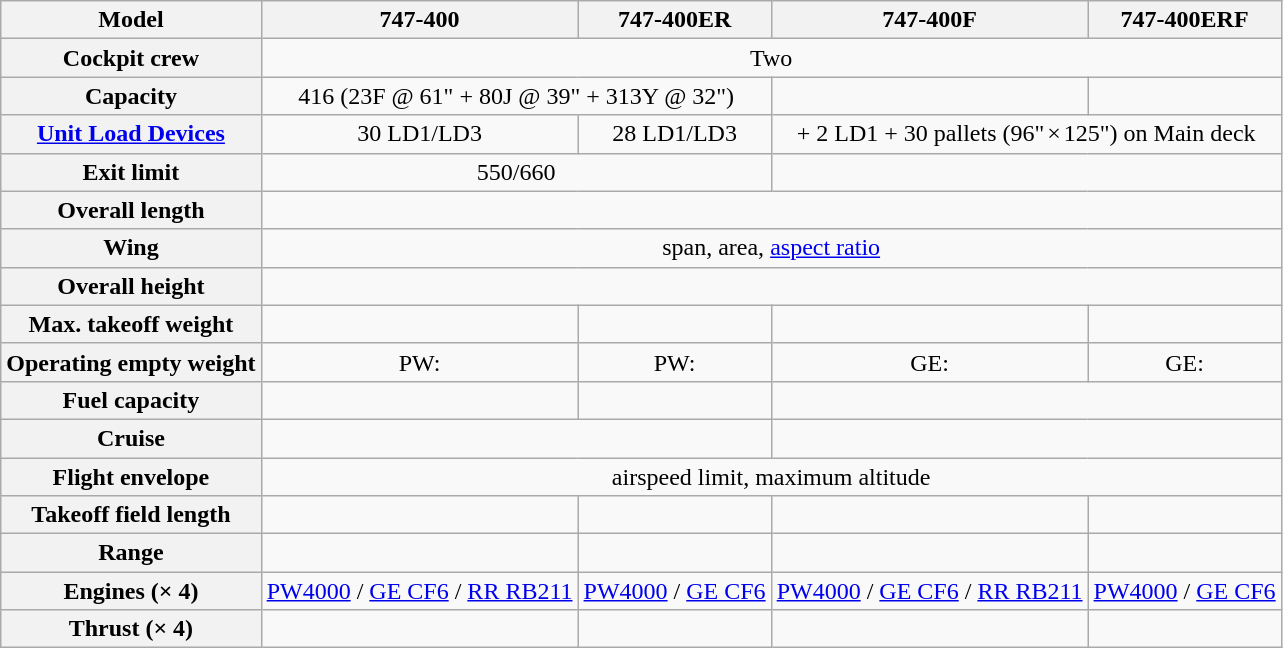<table class="wikitable sortable sticky-header" style="text-align: center;">
<tr>
<th scope="row">Model</th>
<th scope="col">747-400</th>
<th scope="col">747-400ER</th>
<th scope="col">747-400F</th>
<th scope="col">747-400ERF</th>
</tr>
<tr>
<th scope="row">Cockpit crew</th>
<td colspan="4">Two</td>
</tr>
<tr>
<th scope="row">Capacity</th>
<td colspan="2">416 (23F @ 61" + 80J @ 39" + 313Y @ 32")</td>
<td></td>
<td></td>
</tr>
<tr>
<th scope="row"><a href='#'>Unit Load Devices</a></th>
<td>30 LD1/LD3</td>
<td>28 LD1/LD3</td>
<td colspan="2">+ 2 LD1 + 30 pallets (96" × 125") on Main deck</td>
</tr>
<tr>
<th scope="row">Exit limit</th>
<td colspan="2">550/660</td>
<td colspan="2"></td>
</tr>
<tr>
<th scope="row">Overall length</th>
<td colspan="4"></td>
</tr>
<tr>
<th scope="row">Wing</th>
<td colspan="4"> span,  area,  <a href='#'>aspect ratio</a></td>
</tr>
<tr>
<th scope="row">Overall height</th>
<td colspan="4"></td>
</tr>
<tr>
<th scope="row">Max. takeoff weight</th>
<td></td>
<td></td>
<td></td>
<td></td>
</tr>
<tr>
<th scope="row">Operating empty weight</th>
<td>PW: </td>
<td>PW: </td>
<td>GE: </td>
<td>GE: </td>
</tr>
<tr>
<th scope="row">Fuel capacity</th>
<td></td>
<td></td>
<td colspan="2"></td>
</tr>
<tr>
<th scope="row">Cruise</th>
<td colspan="2"></td>
<td colspan="2"></td>
</tr>
<tr>
<th scope="row">Flight envelope</th>
<td colspan="4"> airspeed limit,  maximum altitude</td>
</tr>
<tr>
<th scope="row">Takeoff field length</th>
<td></td>
<td></td>
<td></td>
<td></td>
</tr>
<tr>
<th scope="row">Range</th>
<td></td>
<td></td>
<td></td>
<td></td>
</tr>
<tr>
<th scope="row">Engines (× 4)</th>
<td><a href='#'>PW4000</a> / <a href='#'>GE CF6</a> / <a href='#'>RR RB211</a></td>
<td><a href='#'>PW4000</a> / <a href='#'>GE CF6</a></td>
<td><a href='#'>PW4000</a> / <a href='#'>GE CF6</a> / <a href='#'>RR RB211</a></td>
<td><a href='#'>PW4000</a> / <a href='#'>GE CF6</a></td>
</tr>
<tr>
<th scope="row">Thrust (× 4)</th>
<td></td>
<td></td>
<td></td>
<td></td>
</tr>
</table>
